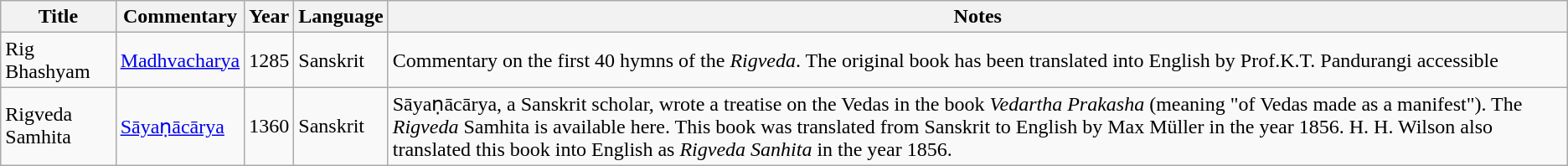<table class="wikitable">
<tr>
<th>Title</th>
<th>Commentary</th>
<th>Year</th>
<th>Language</th>
<th>Notes</th>
</tr>
<tr>
<td>Rig Bhashyam</td>
<td><a href='#'>Madhvacharya</a></td>
<td>1285</td>
<td>Sanskrit</td>
<td>Commentary on the first 40 hymns of the <em>Rigveda</em>. The original book has been translated into English by Prof.K.T. Pandurangi accessible </td>
</tr>
<tr>
<td>Rigveda Samhita</td>
<td><a href='#'>Sāyaṇācārya</a></td>
<td>1360</td>
<td>Sanskrit</td>
<td>Sāyaṇācārya, a Sanskrit scholar, wrote a treatise on the Vedas in the book <em>Vedartha Prakasha</em> (meaning "of Vedas made as a manifest"). The <em>Rigveda</em> Samhita is available here. This book was translated from Sanskrit to English by Max Müller in the year 1856. H. H. Wilson also translated this book into English as <em>Rigveda Sanhita</em> in the year 1856.</td>
</tr>
</table>
